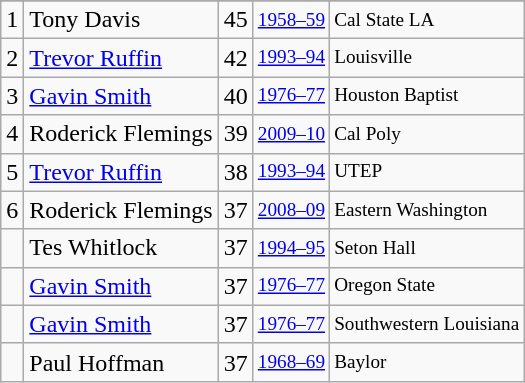<table class="wikitable">
<tr>
</tr>
<tr>
<td>1</td>
<td>Tony Davis</td>
<td>45</td>
<td style="font-size:80%;"><a href='#'>1958–59</a></td>
<td style="font-size:80%;">Cal State LA</td>
</tr>
<tr>
<td>2</td>
<td><a href='#'>Trevor Ruffin</a></td>
<td>42</td>
<td style="font-size:80%;"><a href='#'>1993–94</a></td>
<td style="font-size:80%;">Louisville</td>
</tr>
<tr>
<td>3</td>
<td><a href='#'>Gavin Smith</a></td>
<td>40</td>
<td style="font-size:80%;"><a href='#'>1976–77</a></td>
<td style="font-size:80%;">Houston Baptist</td>
</tr>
<tr>
<td>4</td>
<td>Roderick Flemings</td>
<td>39</td>
<td style="font-size:80%;"><a href='#'>2009–10</a></td>
<td style="font-size:80%;">Cal Poly</td>
</tr>
<tr>
<td>5</td>
<td><a href='#'>Trevor Ruffin</a></td>
<td>38</td>
<td style="font-size:80%;"><a href='#'>1993–94</a></td>
<td style="font-size:80%;">UTEP</td>
</tr>
<tr>
<td>6</td>
<td>Roderick Flemings</td>
<td>37</td>
<td style="font-size:80%;"><a href='#'>2008–09</a></td>
<td style="font-size:80%;">Eastern Washington</td>
</tr>
<tr>
<td></td>
<td>Tes Whitlock</td>
<td>37</td>
<td style="font-size:80%;"><a href='#'>1994–95</a></td>
<td style="font-size:80%;">Seton Hall</td>
</tr>
<tr>
<td></td>
<td><a href='#'>Gavin Smith</a></td>
<td>37</td>
<td style="font-size:80%;"><a href='#'>1976–77</a></td>
<td style="font-size:80%;">Oregon State</td>
</tr>
<tr>
<td></td>
<td><a href='#'>Gavin Smith</a></td>
<td>37</td>
<td style="font-size:80%;"><a href='#'>1976–77</a></td>
<td style="font-size:80%;">Southwestern Louisiana</td>
</tr>
<tr>
<td></td>
<td>Paul Hoffman</td>
<td>37</td>
<td style="font-size:80%;"><a href='#'>1968–69</a></td>
<td style="font-size:80%;">Baylor</td>
</tr>
</table>
